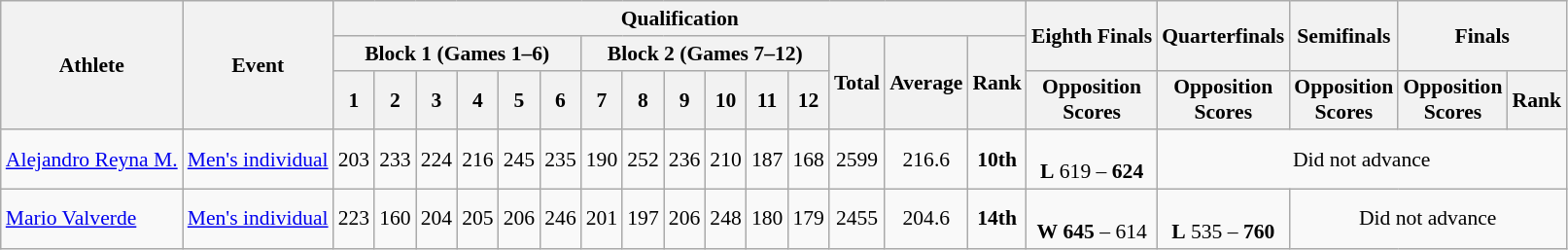<table class="wikitable" border="1" style="font-size:90%">
<tr>
<th rowspan=3>Athlete</th>
<th rowspan=3>Event</th>
<th colspan=15>Qualification</th>
<th rowspan=2>Eighth Finals</th>
<th rowspan=2>Quarterfinals</th>
<th rowspan=2>Semifinals</th>
<th rowspan=2 colspan=2>Finals</th>
</tr>
<tr>
<th colspan=6>Block 1 (Games 1–6)</th>
<th colspan=6>Block 2 (Games 7–12)</th>
<th rowspan=2>Total</th>
<th rowspan=2>Average</th>
<th rowspan=2>Rank</th>
</tr>
<tr>
<th>1</th>
<th>2</th>
<th>3</th>
<th>4</th>
<th>5</th>
<th>6</th>
<th>7</th>
<th>8</th>
<th>9</th>
<th>10</th>
<th>11</th>
<th>12</th>
<th>Opposition<br>Scores</th>
<th>Opposition<br>Scores</th>
<th>Opposition<br>Scores</th>
<th>Opposition<br>Scores</th>
<th>Rank</th>
</tr>
<tr>
<td><a href='#'>Alejandro Reyna M.</a></td>
<td><a href='#'>Men's individual</a><br></td>
<td align=center>203</td>
<td align=center>233</td>
<td align=center>224</td>
<td align=center>216</td>
<td align=center>245</td>
<td align=center>235</td>
<td align=center>190</td>
<td align=center>252</td>
<td align=center>236</td>
<td align=center>210</td>
<td align=center>187</td>
<td align=center>168</td>
<td align=center>2599</td>
<td align=center>216.6</td>
<td align=center><strong>10th</strong></td>
<td align=center><br><strong>L</strong> 619 – <strong>624</strong></td>
<td align=center colspan="7">Did not advance</td>
</tr>
<tr>
<td><a href='#'>Mario Valverde</a></td>
<td><a href='#'>Men's individual</a><br></td>
<td align=center>223</td>
<td align=center>160</td>
<td align=center>204</td>
<td align=center>205</td>
<td align=center>206</td>
<td align=center>246</td>
<td align=center>201</td>
<td align=center>197</td>
<td align=center>206</td>
<td align=center>248</td>
<td align=center>180</td>
<td align=center>179</td>
<td align=center>2455</td>
<td align=center>204.6</td>
<td align=center><strong>14th</strong></td>
<td align=center><br><strong>W</strong> <strong>645</strong> – 614</td>
<td align=center><br><strong>L</strong> 535 – <strong>760</strong></td>
<td align=center colspan="7">Did not advance</td>
</tr>
</table>
